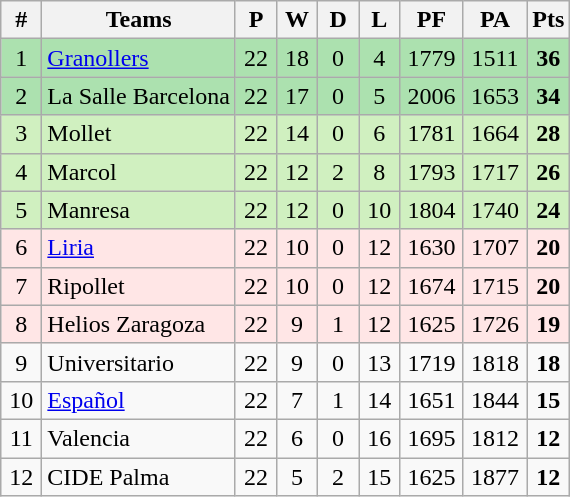<table class="wikitable" style="text-align: center;">
<tr>
<th width=20>#</th>
<th>Teams</th>
<th width=20>P</th>
<th width=20>W</th>
<th width=20>D</th>
<th width=20>L</th>
<th width=35>PF</th>
<th width=35>PA</th>
<th width=20>Pts</th>
</tr>
<tr bgcolor=ACE1AF>
<td>1</td>
<td align=left><a href='#'>Granollers</a></td>
<td>22</td>
<td>18</td>
<td>0</td>
<td>4</td>
<td>1779</td>
<td>1511</td>
<td><strong>36</strong></td>
</tr>
<tr bgcolor=ACE1AF>
<td>2</td>
<td align=left>La Salle Barcelona</td>
<td>22</td>
<td>17</td>
<td>0</td>
<td>5</td>
<td>2006</td>
<td>1653</td>
<td><strong>34</strong></td>
</tr>
<tr bgcolor=D0F0C0>
<td>3</td>
<td align=left>Mollet</td>
<td>22</td>
<td>14</td>
<td>0</td>
<td>6</td>
<td>1781</td>
<td>1664</td>
<td><strong>28</strong></td>
</tr>
<tr bgcolor=D0F0C0>
<td>4</td>
<td align=left>Marcol</td>
<td>22</td>
<td>12</td>
<td>2</td>
<td>8</td>
<td>1793</td>
<td>1717</td>
<td><strong>26</strong></td>
</tr>
<tr bgcolor=D0F0C0>
<td>5</td>
<td align=left>Manresa</td>
<td>22</td>
<td>12</td>
<td>0</td>
<td>10</td>
<td>1804</td>
<td>1740</td>
<td><strong>24</strong></td>
</tr>
<tr bgcolor=FFE6E6>
<td>6</td>
<td align=left><a href='#'>Liria</a></td>
<td>22</td>
<td>10</td>
<td>0</td>
<td>12</td>
<td>1630</td>
<td>1707</td>
<td><strong>20</strong></td>
</tr>
<tr bgcolor=FFE6E6>
<td>7</td>
<td align=left>Ripollet</td>
<td>22</td>
<td>10</td>
<td>0</td>
<td>12</td>
<td>1674</td>
<td>1715</td>
<td><strong>20</strong></td>
</tr>
<tr bgcolor=FFE6E6>
<td>8</td>
<td align=left>Helios Zaragoza</td>
<td>22</td>
<td>9</td>
<td>1</td>
<td>12</td>
<td>1625</td>
<td>1726</td>
<td><strong>19</strong></td>
</tr>
<tr>
<td>9</td>
<td align=left>Universitario</td>
<td>22</td>
<td>9</td>
<td>0</td>
<td>13</td>
<td>1719</td>
<td>1818</td>
<td><strong>18</strong></td>
</tr>
<tr>
<td>10</td>
<td align=left><a href='#'>Español</a></td>
<td>22</td>
<td>7</td>
<td>1</td>
<td>14</td>
<td>1651</td>
<td>1844</td>
<td><strong>15</strong></td>
</tr>
<tr>
<td>11</td>
<td align=left>Valencia</td>
<td>22</td>
<td>6</td>
<td>0</td>
<td>16</td>
<td>1695</td>
<td>1812</td>
<td><strong>12</strong></td>
</tr>
<tr>
<td>12</td>
<td align=left>CIDE Palma</td>
<td>22</td>
<td>5</td>
<td>2</td>
<td>15</td>
<td>1625</td>
<td>1877</td>
<td><strong>12</strong></td>
</tr>
</table>
